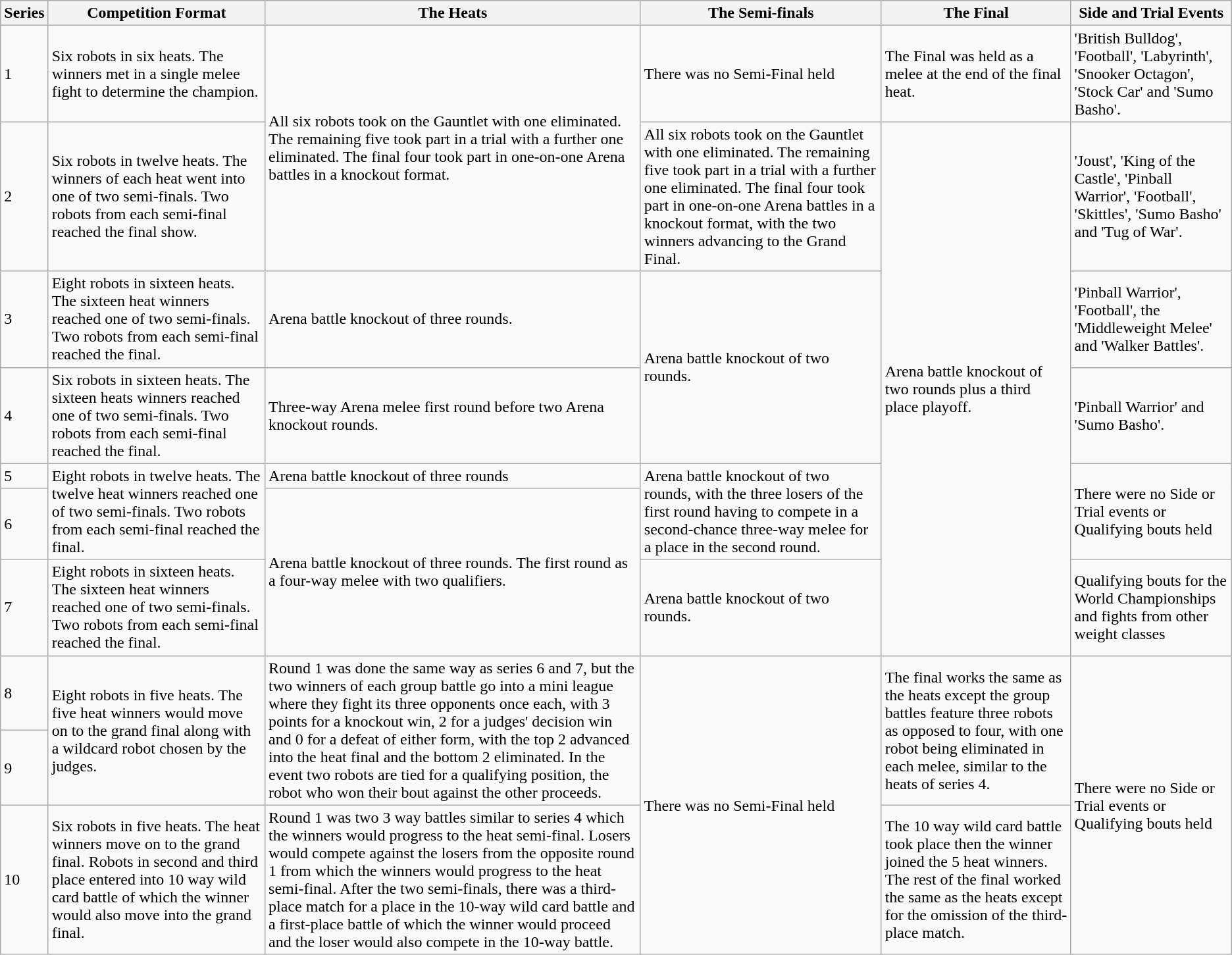<table class="wikitable">
<tr>
<th>Series</th>
<th>Competition Format</th>
<th>The Heats</th>
<th>The Semi-finals</th>
<th>The Final</th>
<th>Side and Trial Events</th>
</tr>
<tr>
<td>1</td>
<td>Six robots in six heats. The winners met in a single melee fight to determine the champion.</td>
<td rowspan=2>All six robots took on the Gauntlet with one eliminated. The remaining five took part in a trial with a further one eliminated. The final four took part in one-on-one Arena battles in a knockout format.</td>
<td>There was no Semi-Final held</td>
<td>The Final was held as a melee at the end of the final heat.</td>
<td>'British Bulldog', 'Football', 'Labyrinth', 'Snooker Octagon', 'Stock Car' and 'Sumo Basho'.</td>
</tr>
<tr>
<td>2</td>
<td>Six robots in twelve heats. The winners of each heat went into one of two semi-finals. Two robots from each semi-final reached the final show.</td>
<td>All six robots took on the Gauntlet with one eliminated. The remaining five took part in a trial with a further one eliminated. The final four took part in one-on-one Arena battles in a knockout format, with the two winners advancing to the Grand Final.</td>
<td rowspan=6>Arena battle knockout of two rounds plus a third place playoff.</td>
<td>'Joust', 'King of the Castle', 'Pinball Warrior', 'Football', 'Skittles', 'Sumo Basho' and 'Tug of War'.</td>
</tr>
<tr>
<td>3</td>
<td>Eight robots in sixteen heats. The sixteen heat winners reached one of two semi-finals. Two robots from each semi-final reached the final.</td>
<td>Arena battle knockout of three rounds.</td>
<td rowspan=2>Arena battle knockout of two rounds.</td>
<td>'Pinball Warrior', 'Football', the 'Middleweight Melee' and 'Walker Battles'.</td>
</tr>
<tr>
<td>4</td>
<td>Six robots in sixteen heats. The sixteen heats winners reached one of two semi-finals. Two robots from each semi-final reached the final.</td>
<td>Three-way Arena melee first round before two Arena knockout rounds.</td>
<td>'Pinball Warrior' and 'Sumo Basho'.</td>
</tr>
<tr>
<td>5</td>
<td rowspan=2>Eight robots in twelve heats. The twelve heat winners reached one of two semi-finals. Two robots from each semi-final reached the final.</td>
<td>Arena battle knockout of three rounds</td>
<td rowspan=2>Arena battle knockout of two rounds, with the three losers of the first round having to compete in a second-chance three-way melee for a place in the second round.</td>
<td rowspan=2>There were no Side or Trial events or Qualifying bouts held</td>
</tr>
<tr>
<td>6</td>
<td rowspan=2>Arena battle knockout of three rounds. The first round as a four-way melee with two qualifiers.</td>
</tr>
<tr>
<td>7</td>
<td>Eight robots in sixteen heats. The sixteen heat winners reached one of two semi-finals. Two robots from each semi-final reached the final.</td>
<td>Arena battle knockout of two rounds.</td>
<td>Qualifying bouts for the World Championships and fights from other weight classes</td>
</tr>
<tr>
<td>8</td>
<td rowspan=2>Eight robots in five heats. The five heat winners would move on to the grand final along with a wildcard robot chosen by the judges.</td>
<td rowspan=2>Round 1 was done the same way as series 6 and 7, but the two winners of each group battle go into a mini league where they fight its three opponents once each, with 3 points for a knockout win, 2 for a judges' decision win and 0 for a defeat of either form, with the top 2 advanced into the heat final and the bottom 2 eliminated. In the event two robots are tied for a qualifying position, the robot who won their bout against the other proceeds.</td>
<td rowspan=3>There was no Semi-Final held</td>
<td rowspan=2>The final works the same as the heats except the group battles feature three robots as opposed to four, with one robot being eliminated in each melee, similar to the heats of series 4.</td>
<td rowspan=3>There were no Side or Trial events or Qualifying bouts held</td>
</tr>
<tr>
<td>9</td>
</tr>
<tr>
<td>10</td>
<td>Six robots in five heats. The heat winners move on to the grand final. Robots in second and third place entered into 10 way wild card battle of which the winner would also move into the grand final.</td>
<td>Round 1 was two 3 way battles similar to series 4 which the winners would progress to the heat semi-final. Losers would compete against the losers from the opposite round 1 from which the winners would progress to the heat semi-final. After the two semi-finals, there was a third-place match for a place in the 10-way wild card battle and a first-place battle of which the winner would proceed and the loser would also compete in the 10-way battle.</td>
<td>The 10 way wild card battle took place then the winner joined the 5 heat winners. The rest of the final worked the same as the heats except for the omission of the third-place match.</td>
</tr>
</table>
